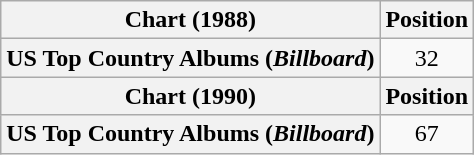<table class="wikitable plainrowheaders" style="text-align:center">
<tr>
<th scope="col">Chart (1988)</th>
<th scope="col">Position</th>
</tr>
<tr>
<th scope="row">US Top Country Albums (<em>Billboard</em>)</th>
<td>32</td>
</tr>
<tr>
<th scope="col">Chart (1990)</th>
<th scope="col">Position</th>
</tr>
<tr>
<th scope="row">US Top Country Albums (<em>Billboard</em>)</th>
<td>67</td>
</tr>
</table>
